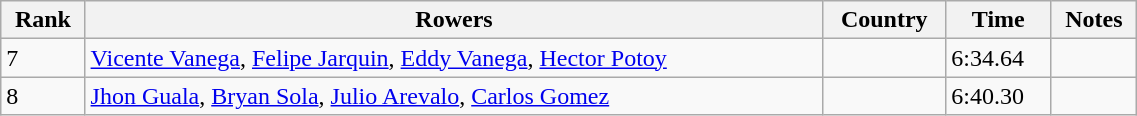<table class="wikitable" width=60%>
<tr>
<th>Rank</th>
<th>Rowers</th>
<th>Country</th>
<th>Time</th>
<th>Notes</th>
</tr>
<tr>
<td>7</td>
<td><a href='#'>Vicente Vanega</a>, <a href='#'>Felipe Jarquin</a>, <a href='#'>Eddy Vanega</a>, <a href='#'>Hector Potoy</a></td>
<td></td>
<td>6:34.64</td>
<td></td>
</tr>
<tr>
<td>8</td>
<td><a href='#'>Jhon Guala</a>, <a href='#'>Bryan Sola</a>, <a href='#'>Julio Arevalo</a>, <a href='#'>Carlos Gomez</a></td>
<td></td>
<td>6:40.30</td>
<td></td>
</tr>
</table>
